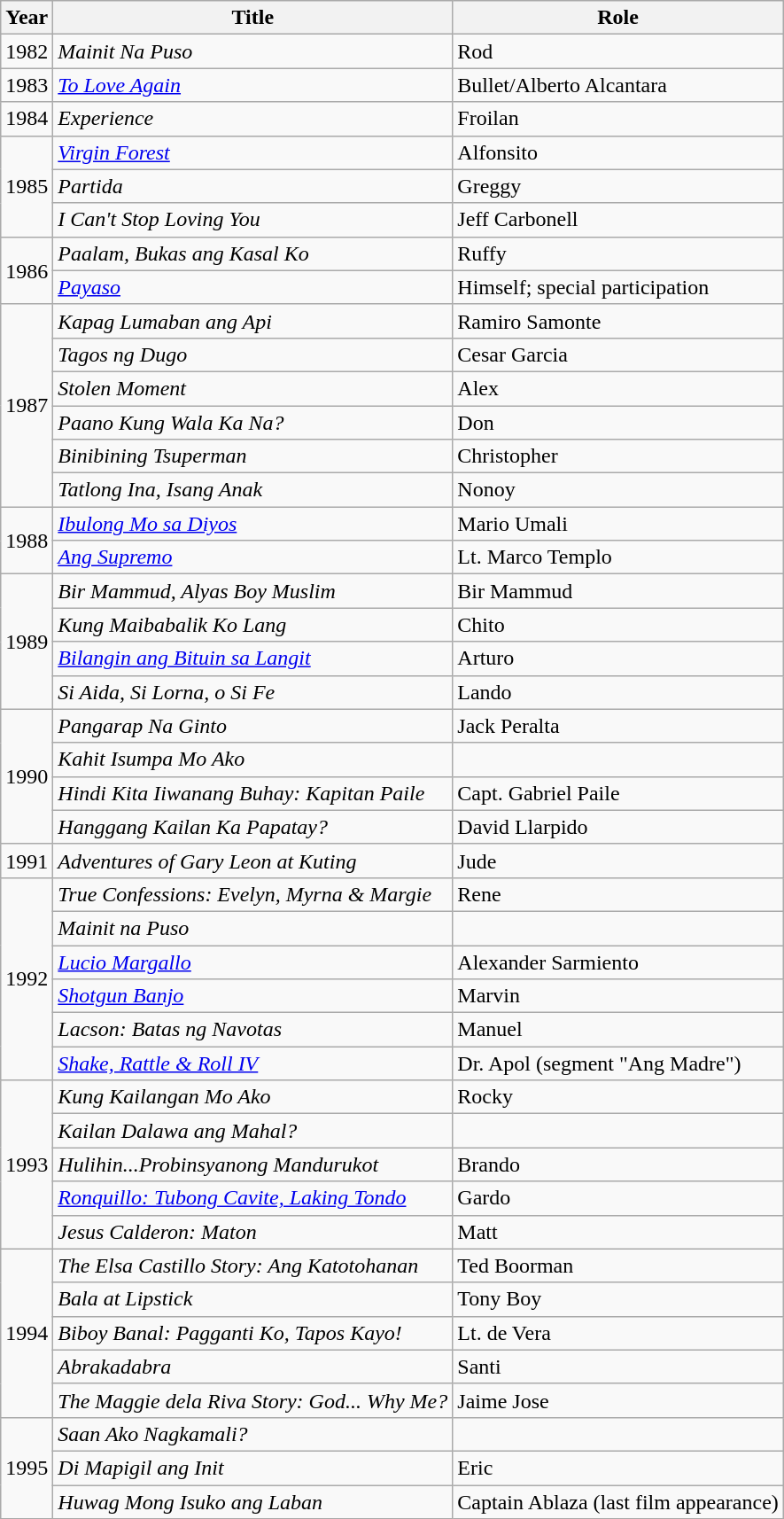<table class="wikitable">
<tr>
<th>Year</th>
<th>Title</th>
<th>Role</th>
</tr>
<tr>
<td>1982</td>
<td><em>Mainit Na Puso</em></td>
<td>Rod</td>
</tr>
<tr>
<td>1983</td>
<td><em><a href='#'>To Love Again</a></em></td>
<td>Bullet/Alberto Alcantara</td>
</tr>
<tr>
<td>1984</td>
<td><em>Experience</em></td>
<td>Froilan</td>
</tr>
<tr>
<td rowspan="3">1985</td>
<td><em><a href='#'>Virgin Forest</a></em></td>
<td>Alfonsito</td>
</tr>
<tr>
<td><em>Partida</em></td>
<td>Greggy</td>
</tr>
<tr>
<td><em>I Can't Stop Loving You</em></td>
<td>Jeff Carbonell</td>
</tr>
<tr>
<td rowspan="2">1986</td>
<td><em>Paalam, Bukas ang Kasal Ko</em></td>
<td>Ruffy</td>
</tr>
<tr>
<td><em><a href='#'>Payaso</a></em></td>
<td>Himself; special participation</td>
</tr>
<tr>
<td rowspan="6">1987</td>
<td><em>Kapag Lumaban ang Api</em></td>
<td>Ramiro Samonte </td>
</tr>
<tr>
<td><em>Tagos ng Dugo</em></td>
<td>Cesar Garcia</td>
</tr>
<tr>
<td><em>Stolen Moment</em></td>
<td>Alex</td>
</tr>
<tr>
<td><em>Paano Kung Wala Ka Na?</em></td>
<td>Don</td>
</tr>
<tr>
<td><em>Binibining Tsuperman</em></td>
<td>Christopher</td>
</tr>
<tr>
<td><em>Tatlong Ina, Isang Anak</em></td>
<td>Nonoy</td>
</tr>
<tr>
<td rowspan="2">1988</td>
<td><em><a href='#'>Ibulong Mo sa Diyos</a></em></td>
<td>Mario Umali</td>
</tr>
<tr>
<td><em><a href='#'>Ang Supremo</a></em></td>
<td>Lt. Marco Templo</td>
</tr>
<tr>
<td rowspan="4">1989</td>
<td><em>Bir Mammud, Alyas Boy Muslim</em></td>
<td>Bir Mammud</td>
</tr>
<tr>
<td><em>Kung Maibabalik Ko Lang</em></td>
<td>Chito</td>
</tr>
<tr>
<td><em><a href='#'>Bilangin ang Bituin sa Langit</a></em></td>
<td>Arturo</td>
</tr>
<tr>
<td><em>Si Aida, Si Lorna, o Si Fe</em></td>
<td>Lando</td>
</tr>
<tr>
<td rowspan="4">1990</td>
<td><em>Pangarap Na Ginto</em></td>
<td>Jack Peralta</td>
</tr>
<tr>
<td><em>Kahit Isumpa Mo Ako</em></td>
<td></td>
</tr>
<tr>
<td><em>Hindi Kita Iiwanang Buhay: Kapitan Paile</em></td>
<td>Capt. Gabriel Paile</td>
</tr>
<tr>
<td><em>Hanggang Kailan Ka Papatay?</em></td>
<td>David Llarpido</td>
</tr>
<tr>
<td>1991</td>
<td><em>Adventures of Gary Leon at Kuting</em></td>
<td>Jude</td>
</tr>
<tr>
<td rowspan="6">1992</td>
<td><em>True Confessions: Evelyn, Myrna & Margie</em> </td>
<td>Rene</td>
</tr>
<tr>
<td><em>Mainit na Puso</em></td>
<td></td>
</tr>
<tr>
<td><em><a href='#'>Lucio Margallo</a></em></td>
<td>Alexander Sarmiento</td>
</tr>
<tr>
<td><em><a href='#'>Shotgun Banjo</a></em></td>
<td>Marvin</td>
</tr>
<tr>
<td><em>Lacson: Batas ng Navotas</em></td>
<td>Manuel</td>
</tr>
<tr>
<td><em><a href='#'>Shake, Rattle & Roll IV</a></em></td>
<td>Dr. Apol (segment "Ang Madre")</td>
</tr>
<tr>
<td rowspan="5">1993</td>
<td><em>Kung Kailangan Mo Ako</em></td>
<td>Rocky</td>
</tr>
<tr>
<td><em>Kailan Dalawa ang Mahal?</em></td>
<td></td>
</tr>
<tr>
<td><em>Hulihin...Probinsyanong Mandurukot</em></td>
<td>Brando</td>
</tr>
<tr>
<td><em><a href='#'>Ronquillo: Tubong Cavite, Laking Tondo</a></em></td>
<td>Gardo</td>
</tr>
<tr>
<td><em>Jesus Calderon: Maton</em></td>
<td>Matt</td>
</tr>
<tr>
<td rowspan="5">1994</td>
<td><em>The Elsa Castillo Story: Ang Katotohanan</em></td>
<td>Ted Boorman</td>
</tr>
<tr>
<td><em>Bala at Lipstick</em></td>
<td>Tony Boy</td>
</tr>
<tr>
<td><em>Biboy Banal: Pagganti Ko, Tapos Kayo!</em></td>
<td>Lt. de Vera</td>
</tr>
<tr>
<td><em>Abrakadabra</em></td>
<td>Santi</td>
</tr>
<tr>
<td><em>The Maggie dela Riva Story: God... Why Me?</em></td>
<td>Jaime Jose</td>
</tr>
<tr>
<td rowspan="3">1995</td>
<td><em>Saan Ako Nagkamali?</em></td>
<td></td>
</tr>
<tr>
<td><em>Di Mapigil ang Init</em></td>
<td>Eric</td>
</tr>
<tr>
<td><em>Huwag Mong Isuko ang Laban</em></td>
<td>Captain Ablaza (last film appearance)</td>
</tr>
</table>
